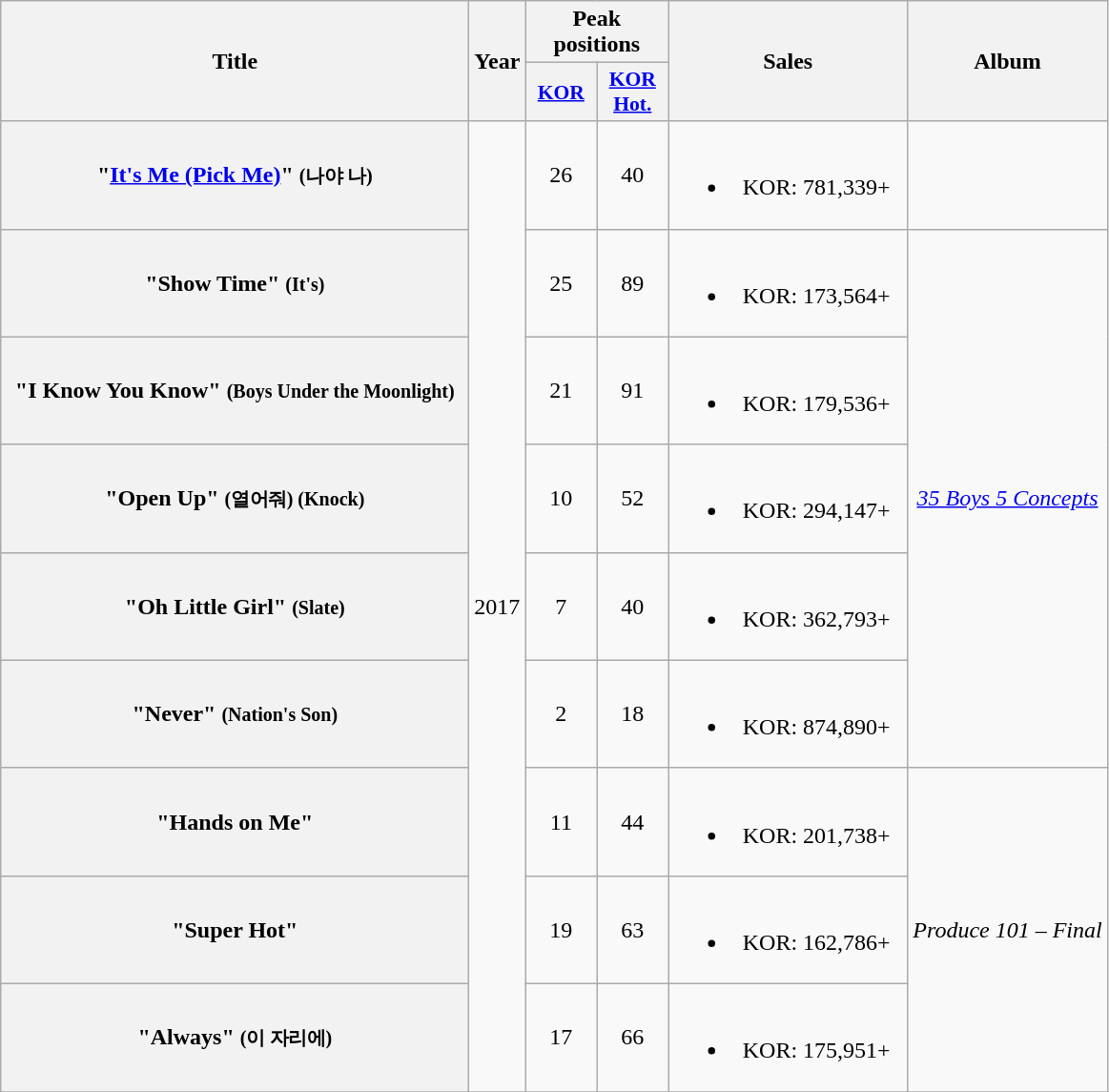<table class="wikitable plainrowheaders" style="text-align:center;">
<tr>
<th rowspan=2 style="width:20em;">Title</th>
<th rowspan=2>Year</th>
<th scope="col" colspan="2">Peak positions</th>
<th rowspan=2 style="width:10em;">Sales</th>
<th rowspan=2>Album</th>
</tr>
<tr>
<th scope="col" style="width:3em;font-size:90%;"><a href='#'>KOR</a><br></th>
<th scope="col" style="width:3em;font-size:90%;"><a href='#'>KOR<br>Hot.</a><br></th>
</tr>
<tr>
<th scope="row">"<a href='#'>It's Me (Pick Me)</a>" <small>(나야 나)</small></th>
<td rowspan="9">2017</td>
<td>26</td>
<td>40</td>
<td><br><ul><li>KOR: 781,339+</li></ul></td>
<td></td>
</tr>
<tr>
<th scope="row">"Show Time" <small>(It's)</small></th>
<td>25</td>
<td>89</td>
<td><br><ul><li>KOR: 173,564+</li></ul></td>
<td rowspan=5><em><a href='#'>35 Boys 5 Concepts</a></em></td>
</tr>
<tr>
<th scope="row">"I Know You Know" <small>(Boys Under the Moonlight)</small></th>
<td>21</td>
<td>91</td>
<td><br><ul><li>KOR: 179,536+</li></ul></td>
</tr>
<tr>
<th scope="row">"Open Up" <small>(열어줘) (Knock)</small></th>
<td>10</td>
<td>52</td>
<td><br><ul><li>KOR: 294,147+</li></ul></td>
</tr>
<tr>
<th scope="row">"Oh Little Girl" <small>(Slate)</small></th>
<td>7</td>
<td>40</td>
<td><br><ul><li>KOR: 362,793+</li></ul></td>
</tr>
<tr>
<th scope="row">"Never" <small>(Nation's Son)</small></th>
<td>2</td>
<td>18</td>
<td><br><ul><li>KOR: 874,890+</li></ul></td>
</tr>
<tr>
<th scope="row">"Hands on Me"</th>
<td>11</td>
<td>44</td>
<td><br><ul><li>KOR: 201,738+</li></ul></td>
<td rowspan="3"><em>Produce 101 – Final</em></td>
</tr>
<tr>
<th scope="row">"Super Hot"</th>
<td>19</td>
<td>63</td>
<td><br><ul><li>KOR: 162,786+</li></ul></td>
</tr>
<tr>
<th scope="row">"Always" <small>(이 자리에)</small></th>
<td>17</td>
<td>66</td>
<td><br><ul><li>KOR: 175,951+</li></ul></td>
</tr>
<tr>
</tr>
</table>
